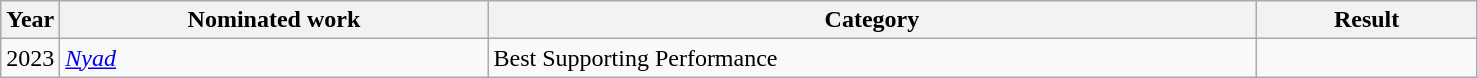<table class=wikitable>
<tr>
<th width=4%>Year</th>
<th width=29%>Nominated work</th>
<th width=52%>Category</th>
<th width=15%>Result</th>
</tr>
<tr>
<td align=center>2023</td>
<td><em><a href='#'>Nyad</a></em></td>
<td>Best Supporting Performance</td>
<td></td>
</tr>
</table>
